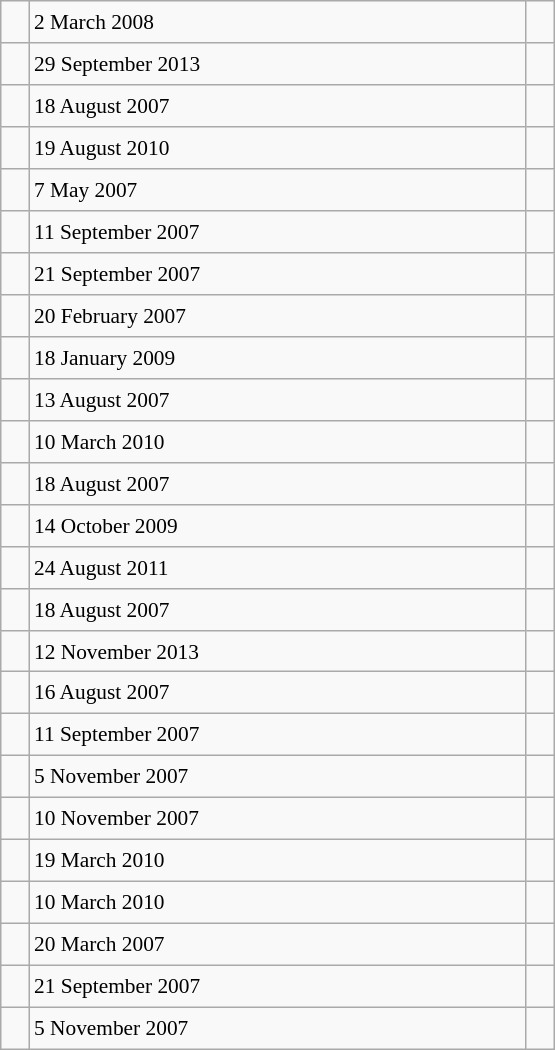<table class="wikitable" style="font-size: 89%; float: left; width: 26em; margin-right: 1em; height: 700px">
<tr>
<td></td>
<td>2 March 2008</td>
<td></td>
</tr>
<tr>
<td></td>
<td>29 September 2013</td>
<td></td>
</tr>
<tr>
<td></td>
<td>18 August 2007</td>
<td></td>
</tr>
<tr>
<td></td>
<td>19 August 2010</td>
<td></td>
</tr>
<tr>
<td></td>
<td>7 May 2007</td>
<td></td>
</tr>
<tr>
<td></td>
<td>11 September 2007</td>
<td></td>
</tr>
<tr>
<td></td>
<td>21 September 2007</td>
<td></td>
</tr>
<tr>
<td></td>
<td>20 February 2007</td>
<td></td>
</tr>
<tr>
<td></td>
<td>18 January 2009</td>
<td></td>
</tr>
<tr>
<td></td>
<td>13 August 2007</td>
<td></td>
</tr>
<tr>
<td></td>
<td>10 March 2010</td>
<td></td>
</tr>
<tr>
<td></td>
<td>18 August 2007</td>
<td></td>
</tr>
<tr>
<td></td>
<td>14 October 2009</td>
<td></td>
</tr>
<tr>
<td></td>
<td>24 August 2011</td>
<td></td>
</tr>
<tr>
<td></td>
<td>18 August 2007</td>
<td></td>
</tr>
<tr>
<td></td>
<td>12 November 2013</td>
<td></td>
</tr>
<tr>
<td></td>
<td>16 August 2007</td>
<td></td>
</tr>
<tr>
<td></td>
<td>11 September 2007</td>
<td></td>
</tr>
<tr>
<td></td>
<td>5 November 2007</td>
<td></td>
</tr>
<tr>
<td></td>
<td>10 November 2007</td>
<td></td>
</tr>
<tr>
<td></td>
<td>19 March 2010</td>
<td></td>
</tr>
<tr>
<td></td>
<td>10 March 2010</td>
<td></td>
</tr>
<tr>
<td></td>
<td>20 March 2007</td>
<td></td>
</tr>
<tr>
<td></td>
<td>21 September 2007</td>
<td></td>
</tr>
<tr>
<td></td>
<td>5 November 2007</td>
<td></td>
</tr>
</table>
